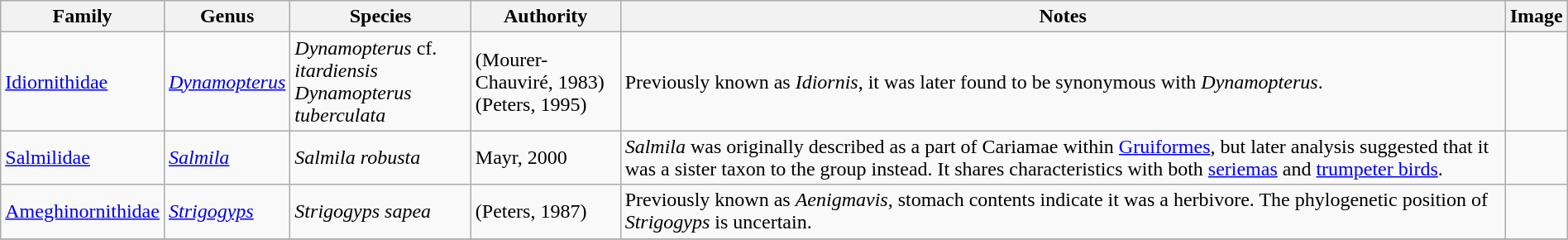<table class="wikitable" align="center" width="100%">
<tr>
<th>Family</th>
<th>Genus</th>
<th>Species</th>
<th>Authority</th>
<th>Notes</th>
<th>Image</th>
</tr>
<tr>
<td><a href='#'>Idiornithidae</a></td>
<td><em><a href='#'>Dynamopterus</a></em></td>
<td><em>Dynamopterus</em> cf. <em>itardiensis</em><br><em>Dynamopterus tuberculata</em></td>
<td>(Mourer-Chauviré, 1983)<br>(Peters, 1995)</td>
<td>Previously known as <em>Idiornis</em>, it was later found to be synonymous with <em>Dynamopterus</em>.</td>
<td></td>
</tr>
<tr>
<td><a href='#'>Salmilidae</a></td>
<td><em><a href='#'>Salmila</a></em></td>
<td><em>Salmila robusta</em></td>
<td>Mayr, 2000</td>
<td><em>Salmila</em> was originally described as a part of Cariamae within <a href='#'>Gruiformes</a>, but later analysis suggested that it was a sister taxon to the group instead. It shares characteristics with both <a href='#'>seriemas</a> and <a href='#'>trumpeter birds</a>.</td>
<td></td>
</tr>
<tr>
<td><a href='#'>Ameghinornithidae</a></td>
<td><em><a href='#'>Strigogyps</a></em></td>
<td><em>Strigogyps sapea</em></td>
<td>(Peters, 1987)</td>
<td>Previously known as <em>Aenigmavis</em>, stomach contents indicate it was a herbivore. The phylogenetic position of <em>Strigogyps</em> is uncertain.</td>
<td></td>
</tr>
<tr>
</tr>
</table>
